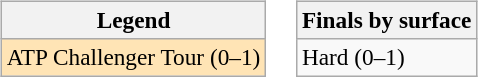<table>
<tr valign="top">
<td><br><table class="wikitable" style="font-size:97%">
<tr>
<th>Legend</th>
</tr>
<tr bgcolor="moccasin">
<td>ATP Challenger Tour (0–1)</td>
</tr>
</table>
</td>
<td><br><table class="wikitable" style="font-size:97%">
<tr>
<th>Finals by surface</th>
</tr>
<tr>
<td>Hard (0–1)</td>
</tr>
</table>
</td>
</tr>
</table>
